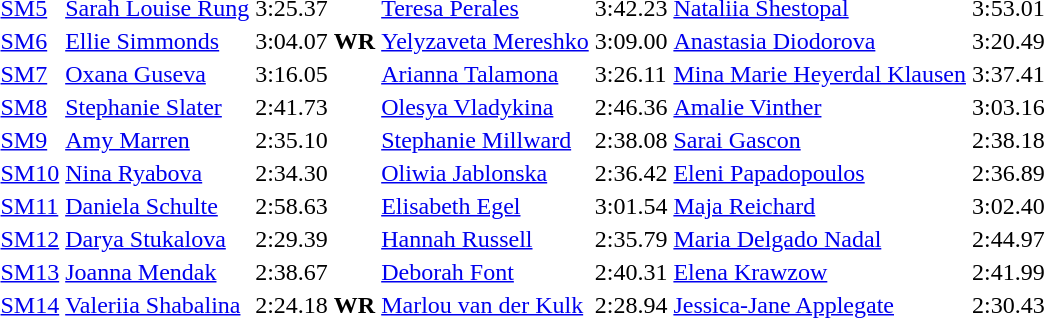<table>
<tr>
<td><a href='#'>SM5</a></td>
<td><a href='#'>Sarah Louise Rung</a><br></td>
<td>3:25.37</td>
<td><a href='#'>Teresa Perales</a><br></td>
<td>3:42.23</td>
<td><a href='#'>Nataliia Shestopal</a><br></td>
<td>3:53.01</td>
</tr>
<tr>
<td><a href='#'>SM6</a></td>
<td><a href='#'>Ellie Simmonds</a><br></td>
<td>3:04.07 <strong>WR</strong></td>
<td><a href='#'>Yelyzaveta Mereshko</a><br></td>
<td>3:09.00</td>
<td><a href='#'>Anastasia Diodorova</a><br></td>
<td>3:20.49</td>
</tr>
<tr>
<td><a href='#'>SM7</a></td>
<td><a href='#'>Oxana Guseva</a><br></td>
<td>3:16.05</td>
<td><a href='#'>Arianna Talamona</a><br></td>
<td>3:26.11</td>
<td><a href='#'>Mina Marie Heyerdal Klausen</a><br></td>
<td>3:37.41</td>
</tr>
<tr>
<td><a href='#'>SM8</a></td>
<td><a href='#'>Stephanie Slater</a><br></td>
<td>2:41.73</td>
<td><a href='#'>Olesya Vladykina</a><br></td>
<td>2:46.36</td>
<td><a href='#'>Amalie Vinther</a><br></td>
<td>3:03.16</td>
</tr>
<tr>
<td><a href='#'>SM9</a></td>
<td><a href='#'>Amy Marren</a><br></td>
<td>2:35.10</td>
<td><a href='#'>Stephanie Millward</a><br></td>
<td>2:38.08</td>
<td><a href='#'>Sarai Gascon</a><br></td>
<td>2:38.18</td>
</tr>
<tr>
<td><a href='#'>SM10</a></td>
<td><a href='#'>Nina Ryabova</a><br></td>
<td>2:34.30</td>
<td><a href='#'>Oliwia Jablonska</a><br></td>
<td>2:36.42</td>
<td><a href='#'>Eleni Papadopoulos</a><br></td>
<td>2:36.89</td>
</tr>
<tr>
<td><a href='#'>SM11</a></td>
<td><a href='#'>Daniela Schulte</a><br></td>
<td>2:58.63</td>
<td><a href='#'>Elisabeth Egel</a><br></td>
<td>3:01.54</td>
<td><a href='#'>Maja Reichard</a><br></td>
<td>3:02.40</td>
</tr>
<tr>
<td><a href='#'>SM12</a></td>
<td><a href='#'>Darya Stukalova</a><br></td>
<td>2:29.39</td>
<td><a href='#'>Hannah Russell</a><br></td>
<td>2:35.79</td>
<td><a href='#'>Maria Delgado Nadal</a><br></td>
<td>2:44.97</td>
</tr>
<tr>
<td><a href='#'>SM13</a></td>
<td><a href='#'>Joanna Mendak</a><br></td>
<td>2:38.67</td>
<td><a href='#'>Deborah Font</a><br></td>
<td>2:40.31</td>
<td><a href='#'>Elena Krawzow</a><br></td>
<td>2:41.99</td>
</tr>
<tr>
<td><a href='#'>SM14</a></td>
<td><a href='#'>Valeriia Shabalina</a><br></td>
<td>2:24.18 <strong>WR</strong></td>
<td><a href='#'>Marlou van der Kulk</a><br></td>
<td>2:28.94</td>
<td><a href='#'>Jessica-Jane Applegate</a><br></td>
<td>2:30.43</td>
</tr>
</table>
